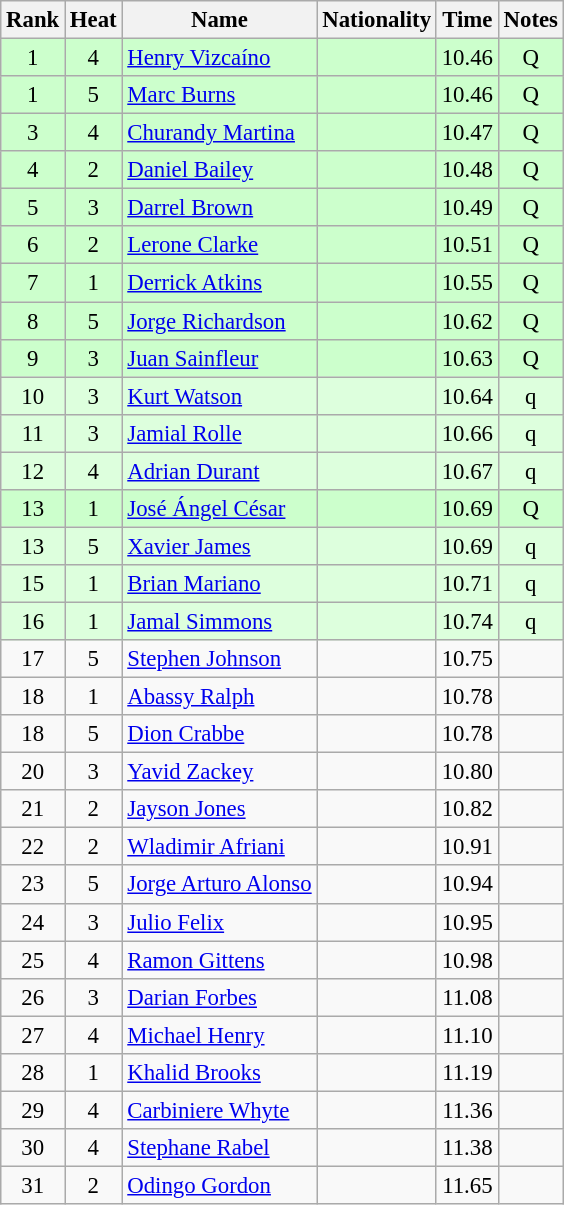<table class="wikitable sortable" style="text-align:center; font-size:95%">
<tr>
<th>Rank</th>
<th>Heat</th>
<th>Name</th>
<th>Nationality</th>
<th>Time</th>
<th>Notes</th>
</tr>
<tr bgcolor=ccffcc>
<td>1</td>
<td>4</td>
<td align=left><a href='#'>Henry Vizcaíno</a></td>
<td align=left></td>
<td>10.46</td>
<td>Q</td>
</tr>
<tr bgcolor=ccffcc>
<td>1</td>
<td>5</td>
<td align=left><a href='#'>Marc Burns</a></td>
<td align=left></td>
<td>10.46</td>
<td>Q</td>
</tr>
<tr bgcolor=ccffcc>
<td>3</td>
<td>4</td>
<td align=left><a href='#'>Churandy Martina</a></td>
<td align=left></td>
<td>10.47</td>
<td>Q</td>
</tr>
<tr bgcolor=ccffcc>
<td>4</td>
<td>2</td>
<td align=left><a href='#'>Daniel Bailey</a></td>
<td align=left></td>
<td>10.48</td>
<td>Q</td>
</tr>
<tr bgcolor=ccffcc>
<td>5</td>
<td>3</td>
<td align=left><a href='#'>Darrel Brown</a></td>
<td align=left></td>
<td>10.49</td>
<td>Q</td>
</tr>
<tr bgcolor=ccffcc>
<td>6</td>
<td>2</td>
<td align=left><a href='#'>Lerone Clarke</a></td>
<td align=left></td>
<td>10.51</td>
<td>Q</td>
</tr>
<tr bgcolor=ccffcc>
<td>7</td>
<td>1</td>
<td align=left><a href='#'>Derrick Atkins</a></td>
<td align=left></td>
<td>10.55</td>
<td>Q</td>
</tr>
<tr bgcolor=ccffcc>
<td>8</td>
<td>5</td>
<td align=left><a href='#'>Jorge Richardson</a></td>
<td align=left></td>
<td>10.62</td>
<td>Q</td>
</tr>
<tr bgcolor=ccffcc>
<td>9</td>
<td>3</td>
<td align=left><a href='#'>Juan Sainfleur</a></td>
<td align=left></td>
<td>10.63</td>
<td>Q</td>
</tr>
<tr bgcolor=ddffdd>
<td>10</td>
<td>3</td>
<td align=left><a href='#'>Kurt Watson</a></td>
<td align=left></td>
<td>10.64</td>
<td>q</td>
</tr>
<tr bgcolor=ddffdd>
<td>11</td>
<td>3</td>
<td align=left><a href='#'>Jamial Rolle</a></td>
<td align=left></td>
<td>10.66</td>
<td>q</td>
</tr>
<tr bgcolor=ddffdd>
<td>12</td>
<td>4</td>
<td align=left><a href='#'>Adrian Durant</a></td>
<td align=left></td>
<td>10.67</td>
<td>q</td>
</tr>
<tr bgcolor=ccffcc>
<td>13</td>
<td>1</td>
<td align=left><a href='#'>José Ángel César</a></td>
<td align=left></td>
<td>10.69</td>
<td>Q</td>
</tr>
<tr bgcolor=ddffdd>
<td>13</td>
<td>5</td>
<td align=left><a href='#'>Xavier James</a></td>
<td align=left></td>
<td>10.69</td>
<td>q</td>
</tr>
<tr bgcolor=ddffdd>
<td>15</td>
<td>1</td>
<td align=left><a href='#'>Brian Mariano</a></td>
<td align=left></td>
<td>10.71</td>
<td>q</td>
</tr>
<tr bgcolor=ddffdd>
<td>16</td>
<td>1</td>
<td align=left><a href='#'>Jamal Simmons</a></td>
<td align=left></td>
<td>10.74</td>
<td>q</td>
</tr>
<tr>
<td>17</td>
<td>5</td>
<td align=left><a href='#'>Stephen Johnson</a></td>
<td align=left></td>
<td>10.75</td>
<td></td>
</tr>
<tr>
<td>18</td>
<td>1</td>
<td align=left><a href='#'>Abassy Ralph</a></td>
<td align=left></td>
<td>10.78</td>
<td></td>
</tr>
<tr>
<td>18</td>
<td>5</td>
<td align=left><a href='#'>Dion Crabbe</a></td>
<td align=left></td>
<td>10.78</td>
<td></td>
</tr>
<tr>
<td>20</td>
<td>3</td>
<td align=left><a href='#'>Yavid Zackey</a></td>
<td align=left></td>
<td>10.80</td>
<td></td>
</tr>
<tr>
<td>21</td>
<td>2</td>
<td align=left><a href='#'>Jayson Jones</a></td>
<td align=left></td>
<td>10.82</td>
<td></td>
</tr>
<tr>
<td>22</td>
<td>2</td>
<td align=left><a href='#'>Wladimir Afriani</a></td>
<td align=left></td>
<td>10.91</td>
<td></td>
</tr>
<tr>
<td>23</td>
<td>5</td>
<td align=left><a href='#'>Jorge Arturo Alonso</a></td>
<td align=left></td>
<td>10.94</td>
<td></td>
</tr>
<tr>
<td>24</td>
<td>3</td>
<td align=left><a href='#'>Julio Felix</a></td>
<td align=left></td>
<td>10.95</td>
<td></td>
</tr>
<tr>
<td>25</td>
<td>4</td>
<td align=left><a href='#'>Ramon Gittens</a></td>
<td align=left></td>
<td>10.98</td>
<td></td>
</tr>
<tr>
<td>26</td>
<td>3</td>
<td align=left><a href='#'>Darian Forbes</a></td>
<td align=left></td>
<td>11.08</td>
<td></td>
</tr>
<tr>
<td>27</td>
<td>4</td>
<td align=left><a href='#'>Michael Henry</a></td>
<td align=left></td>
<td>11.10</td>
<td></td>
</tr>
<tr>
<td>28</td>
<td>1</td>
<td align=left><a href='#'>Khalid Brooks</a></td>
<td align=left></td>
<td>11.19</td>
<td></td>
</tr>
<tr>
<td>29</td>
<td>4</td>
<td align=left><a href='#'>Carbiniere Whyte</a></td>
<td align=left></td>
<td>11.36</td>
<td></td>
</tr>
<tr>
<td>30</td>
<td>4</td>
<td align=left><a href='#'>Stephane Rabel</a></td>
<td align=left></td>
<td>11.38</td>
<td></td>
</tr>
<tr>
<td>31</td>
<td>2</td>
<td align=left><a href='#'>Odingo Gordon</a></td>
<td align=left></td>
<td>11.65</td>
<td></td>
</tr>
</table>
